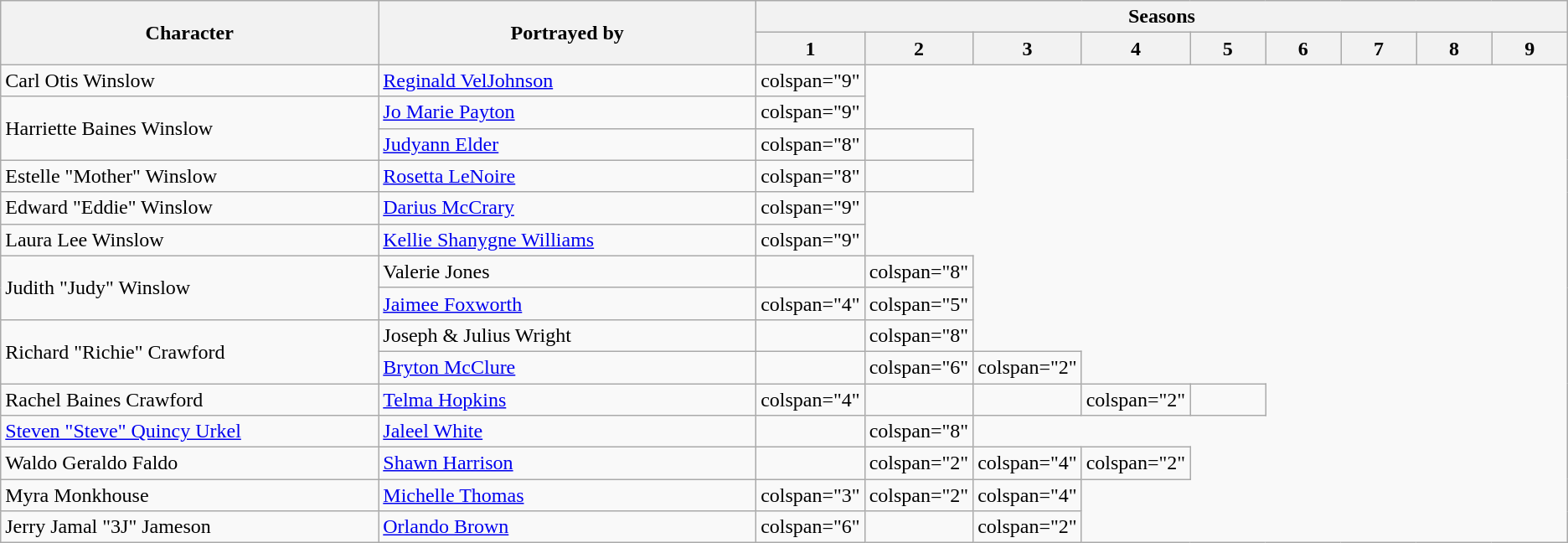<table class="wikitable plainrowheaders">
<tr>
<th rowspan="2" width=25%>Character</th>
<th rowspan="2" width=25%>Portrayed by</th>
<th colspan="9">Seasons</th>
</tr>
<tr>
<th width="5%">1</th>
<th width="5%">2</th>
<th width="5%">3</th>
<th width="5%">4</th>
<th width="5%">5</th>
<th width="5%">6</th>
<th width="5%">7</th>
<th width="5%">8</th>
<th width="5%">9</th>
</tr>
<tr>
<td>Carl Otis Winslow</td>
<td><a href='#'>Reginald VelJohnson</a></td>
<td>colspan="9" </td>
</tr>
<tr>
<td rowspan="2">Harriette Baines Winslow</td>
<td><a href='#'>Jo Marie Payton</a></td>
<td>colspan="9" </td>
</tr>
<tr>
<td><a href='#'>Judyann Elder</a></td>
<td>colspan="8" </td>
<td></td>
</tr>
<tr>
<td>Estelle "Mother" Winslow</td>
<td><a href='#'>Rosetta LeNoire</a></td>
<td>colspan="8" </td>
<td></td>
</tr>
<tr>
<td>Edward "Eddie" Winslow</td>
<td><a href='#'>Darius McCrary</a></td>
<td>colspan="9" </td>
</tr>
<tr>
<td>Laura Lee Winslow</td>
<td><a href='#'>Kellie Shanygne Williams</a></td>
<td>colspan="9" </td>
</tr>
<tr>
<td rowspan="2">Judith "Judy" Winslow</td>
<td>Valerie Jones</td>
<td></td>
<td>colspan="8" </td>
</tr>
<tr>
<td><a href='#'>Jaimee Foxworth</a></td>
<td>colspan="4" </td>
<td>colspan="5" </td>
</tr>
<tr>
<td rowspan="2">Richard "Richie" Crawford</td>
<td>Joseph & Julius Wright</td>
<td></td>
<td>colspan="8" </td>
</tr>
<tr>
<td><a href='#'>Bryton McClure</a></td>
<td></td>
<td>colspan="6" </td>
<td>colspan="2" </td>
</tr>
<tr>
<td>Rachel Baines Crawford</td>
<td><a href='#'>Telma Hopkins</a></td>
<td>colspan="4" </td>
<td></td>
<td></td>
<td>colspan="2" </td>
<td></td>
</tr>
<tr>
<td><a href='#'>Steven "Steve" Quincy Urkel</a></td>
<td><a href='#'>Jaleel White</a></td>
<td></td>
<td>colspan="8" </td>
</tr>
<tr>
<td>Waldo Geraldo Faldo</td>
<td><a href='#'>Shawn Harrison</a></td>
<td></td>
<td>colspan="2" </td>
<td>colspan="4" </td>
<td>colspan="2" </td>
</tr>
<tr>
<td>Myra Monkhouse</td>
<td><a href='#'>Michelle Thomas</a></td>
<td>colspan="3" </td>
<td>colspan="2" </td>
<td>colspan="4" </td>
</tr>
<tr>
<td>Jerry Jamal "3J" Jameson</td>
<td><a href='#'>Orlando Brown</a></td>
<td>colspan="6" </td>
<td></td>
<td>colspan="2" </td>
</tr>
</table>
